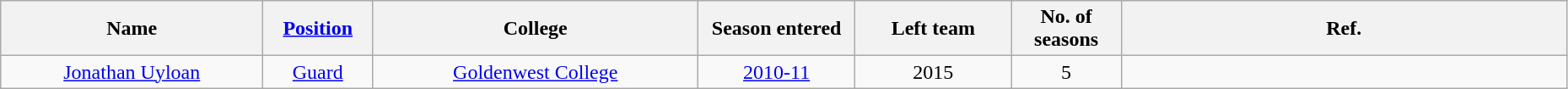<table class="wikitable sortable" style="text-align:center" width="98%">
<tr>
<th style="width:200px;">Name</th>
<th style="width:7%;"><a href='#'>Position</a></th>
<th style="width:250px;">College</th>
<th style="width:10%;">Season entered</th>
<th style="width:10%;">Left team</th>
<th style="width:7%;">No. of seasons</th>
<th class=unsortable>Ref.</th>
</tr>
<tr>
<td><a href='#'>Jonathan Uyloan</a></td>
<td><a href='#'>Guard</a></td>
<td><a href='#'>Goldenwest College</a></td>
<td><a href='#'>2010-11</a></td>
<td>2015</td>
<td>5</td>
<td></td>
</tr>
</table>
